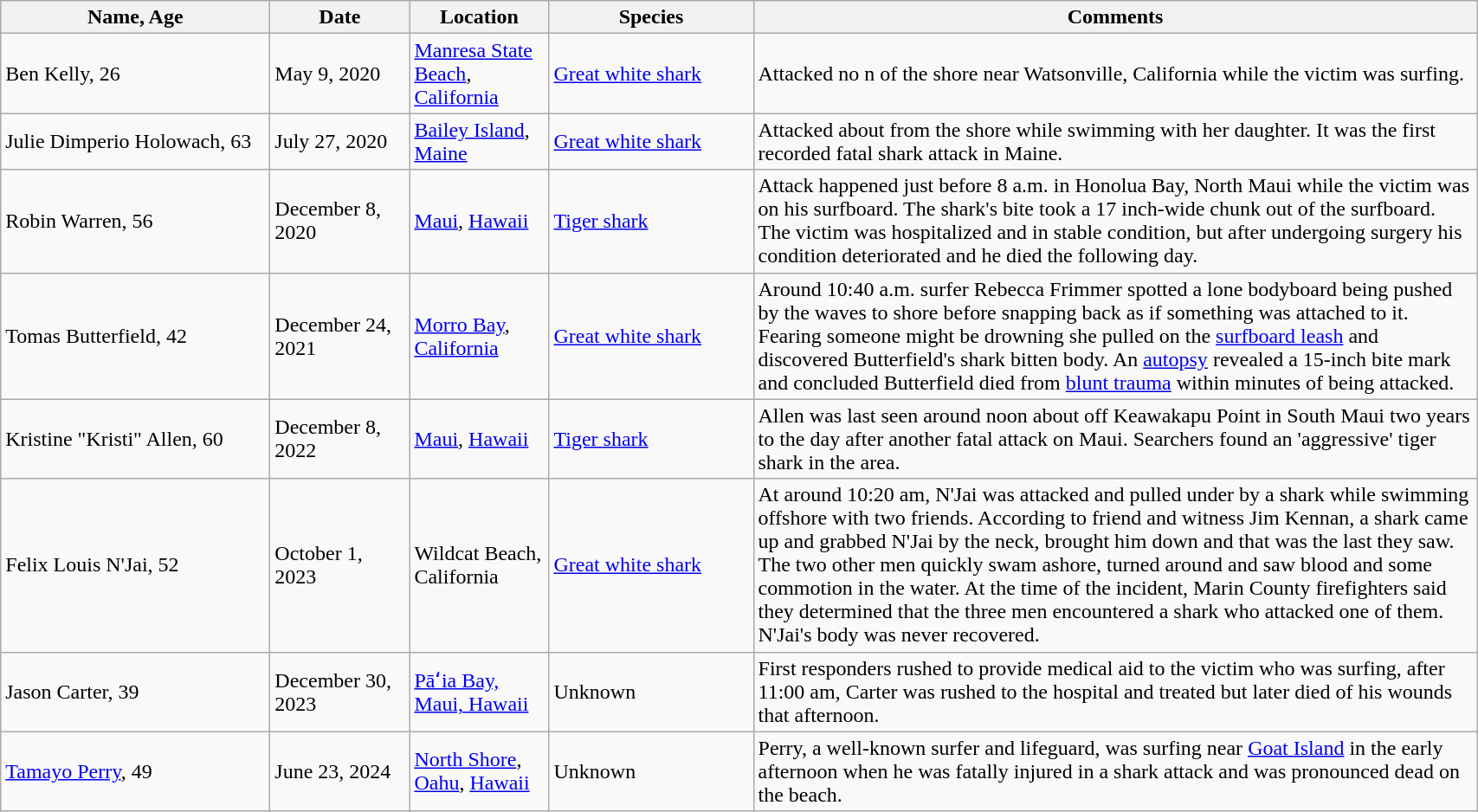<table class="wikitable">
<tr>
<th width="200">Name, Age</th>
<th width="100">Date</th>
<th width="100">Location</th>
<th width="150">Species</th>
<th width="550">Comments</th>
</tr>
<tr>
<td>Ben Kelly, 26</td>
<td>May 9, 2020</td>
<td><a href='#'>Manresa State Beach</a>, <a href='#'>California</a></td>
<td><a href='#'>Great white shark</a></td>
<td>Attacked no n of the shore near Watsonville, California while the victim was surfing.</td>
</tr>
<tr>
<td>Julie Dimperio Holowach, 63</td>
<td>July 27, 2020</td>
<td><a href='#'>Bailey Island</a>, <a href='#'>Maine</a></td>
<td><a href='#'>Great white shark</a></td>
<td>Attacked about  from the shore while swimming with her daughter. It was the first recorded fatal shark attack in Maine.</td>
</tr>
<tr>
<td>Robin Warren, 56</td>
<td>December 8, 2020</td>
<td><a href='#'>Maui</a>, <a href='#'>Hawaii</a></td>
<td><a href='#'>Tiger shark</a></td>
<td>Attack happened just before 8 a.m. in Honolua Bay, North Maui while the victim was on his surfboard. The shark's bite took a 17 inch-wide chunk out of the surfboard. The victim was hospitalized and in stable condition, but after undergoing surgery his condition deteriorated and he died the following day.</td>
</tr>
<tr>
<td>Tomas Butterfield, 42</td>
<td>December 24, 2021</td>
<td><a href='#'>Morro Bay</a>, <a href='#'>California</a></td>
<td><a href='#'>Great white shark</a></td>
<td>Around 10:40 a.m. surfer Rebecca Frimmer spotted a lone bodyboard being pushed by the waves to shore before snapping back as if something was attached to it. Fearing someone might be drowning she pulled on the <a href='#'>surfboard leash</a> and discovered Butterfield's shark bitten body.  An <a href='#'>autopsy</a> revealed a 15-inch bite mark and concluded Butterfield died from <a href='#'>blunt trauma</a> within minutes of being attacked.</td>
</tr>
<tr>
<td>Kristine "Kristi" Allen, 60</td>
<td>December 8, 2022</td>
<td><a href='#'>Maui</a>, <a href='#'>Hawaii</a></td>
<td><a href='#'>Tiger shark</a></td>
<td>Allen was last seen around noon about  off Keawakapu Point in South Maui two years to the day after another fatal attack on Maui. Searchers found an 'aggressive'  tiger shark in the area.</td>
</tr>
<tr>
<td>Felix Louis N'Jai, 52</td>
<td>October 1, 2023</td>
<td>Wildcat Beach, California</td>
<td><a href='#'>Great white shark</a></td>
<td>At around 10:20 am, N'Jai was attacked and pulled under by a shark while swimming  offshore with two friends. According to friend and witness Jim Kennan, a shark came up and grabbed N'Jai by the neck, brought him down and that was the last they saw. The two other men quickly swam ashore, turned around and saw blood and some commotion in the water. At the time of the incident, Marin County firefighters said they determined that the three men encountered a shark who attacked one of them. N'Jai's body was never recovered.</td>
</tr>
<tr>
<td>Jason Carter, 39</td>
<td>December 30, 2023</td>
<td><a href='#'>Pāʻia Bay, Maui, Hawaii</a></td>
<td>Unknown</td>
<td>First responders rushed to provide medical aid to the victim who was surfing, after 11:00 am, Carter was rushed to the hospital and treated but later died of his wounds that afternoon.</td>
</tr>
<tr>
<td><a href='#'>Tamayo Perry</a>, 49</td>
<td>June 23, 2024</td>
<td><a href='#'>North Shore</a>, <a href='#'>Oahu</a>, <a href='#'>Hawaii</a></td>
<td>Unknown</td>
<td>Perry, a well-known surfer and lifeguard, was surfing near <a href='#'>Goat Island</a> in the early afternoon when he was fatally injured in a shark attack and was pronounced dead on the beach.</td>
</tr>
</table>
